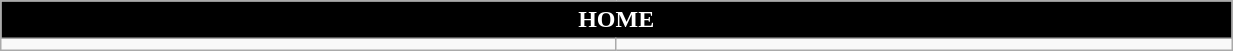<table class="wikitable collapsible collapsed" style="width:65%">
<tr>
<th colspan=6 ! style="color:white; background:black">HOME</th>
</tr>
<tr>
<td></td>
<td></td>
</tr>
</table>
